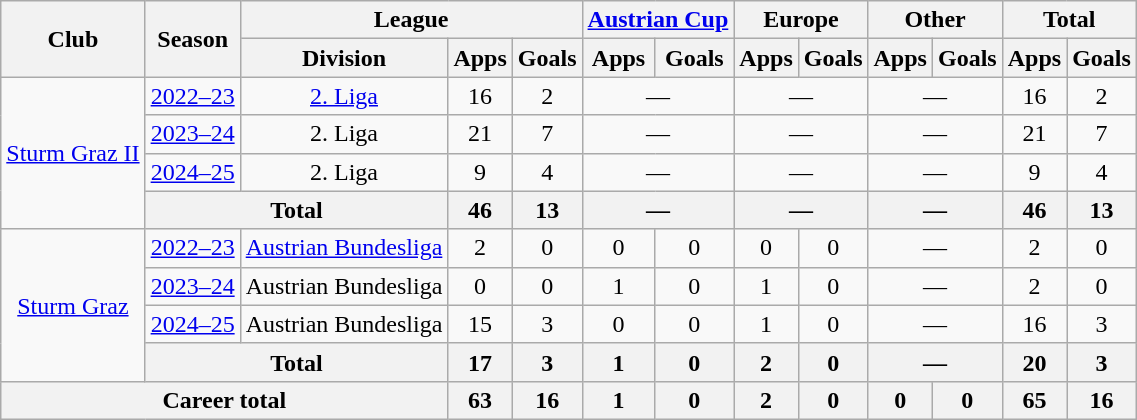<table class="wikitable" style="text-align: center;">
<tr>
<th rowspan="2">Club</th>
<th rowspan="2">Season</th>
<th colspan="3">League</th>
<th colspan="2"><a href='#'>Austrian Cup</a></th>
<th colspan="2">Europe</th>
<th colspan="2">Other</th>
<th colspan="2">Total</th>
</tr>
<tr>
<th>Division</th>
<th>Apps</th>
<th>Goals</th>
<th>Apps</th>
<th>Goals</th>
<th>Apps</th>
<th>Goals</th>
<th>Apps</th>
<th>Goals</th>
<th>Apps</th>
<th>Goals</th>
</tr>
<tr>
<td rowspan="4"><a href='#'>Sturm Graz II</a></td>
<td><a href='#'>2022–23</a></td>
<td><a href='#'>2. Liga</a></td>
<td>16</td>
<td>2</td>
<td colspan="2">—</td>
<td colspan="2">—</td>
<td colspan="2">—</td>
<td>16</td>
<td>2</td>
</tr>
<tr>
<td><a href='#'>2023–24</a></td>
<td>2. Liga</td>
<td>21</td>
<td>7</td>
<td colspan="2">—</td>
<td colspan="2">—</td>
<td colspan="2">—</td>
<td>21</td>
<td>7</td>
</tr>
<tr>
<td><a href='#'>2024–25</a></td>
<td>2. Liga</td>
<td>9</td>
<td>4</td>
<td colspan="2">—</td>
<td colspan="2">—</td>
<td colspan="2">—</td>
<td>9</td>
<td>4</td>
</tr>
<tr>
<th colspan="2">Total</th>
<th>46</th>
<th>13</th>
<th colspan="2">—</th>
<th colspan="2">—</th>
<th colspan="2">—</th>
<th>46</th>
<th>13</th>
</tr>
<tr>
<td rowspan="4"><a href='#'>Sturm Graz</a></td>
<td><a href='#'>2022–23</a></td>
<td><a href='#'>Austrian Bundesliga</a></td>
<td>2</td>
<td>0</td>
<td>0</td>
<td>0</td>
<td>0</td>
<td>0</td>
<td colspan="2">—</td>
<td>2</td>
<td>0</td>
</tr>
<tr>
<td><a href='#'>2023–24</a></td>
<td>Austrian Bundesliga</td>
<td>0</td>
<td>0</td>
<td>1</td>
<td>0</td>
<td>1</td>
<td>0</td>
<td colspan="2">—</td>
<td>2</td>
<td>0</td>
</tr>
<tr>
<td><a href='#'>2024–25</a></td>
<td>Austrian Bundesliga</td>
<td>15</td>
<td>3</td>
<td>0</td>
<td>0</td>
<td>1</td>
<td>0</td>
<td colspan="2">—</td>
<td>16</td>
<td>3</td>
</tr>
<tr>
<th colspan="2">Total</th>
<th>17</th>
<th>3</th>
<th>1</th>
<th>0</th>
<th>2</th>
<th>0</th>
<th colspan="2">—</th>
<th>20</th>
<th>3</th>
</tr>
<tr>
<th colspan="3">Career total</th>
<th>63</th>
<th>16</th>
<th>1</th>
<th>0</th>
<th>2</th>
<th>0</th>
<th>0</th>
<th>0</th>
<th>65</th>
<th>16</th>
</tr>
</table>
